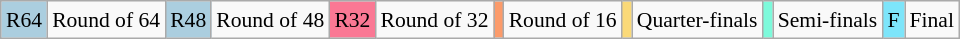<table class="wikitable" style="font-size:90%; line-height:1.25em; margin:0.5em auto; text-align:center">
<tr>
<td bgcolor="#abcedf">R64</td>
<td>Round of 64</td>
<td bgcolor="#abcedf">R48</td>
<td>Round of 48</td>
<td bgcolor="#fa7894">R32</td>
<td>Round of 32</td>
<td bgcolor="#fc9b6a"></td>
<td>Round of 16</td>
<td bgcolor="#fad978"></td>
<td>Quarter-finals</td>
<td bgcolor="#7dfadb"></td>
<td>Semi-finals</td>
<td bgcolor="#7de5fa">F</td>
<td>Final</td>
</tr>
</table>
